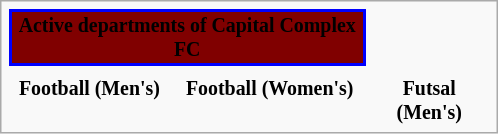<table class="infobox" style="font-size:83%; width:25em; text-align:center">
<tr>
<th colspan="2" style="font-size:100%; background-color: Maroon; color:#FFFFF; border:2px solid blue;">Active departments of Capital Complex FC</th>
</tr>
<tr>
<th></th>
<th></th>
<th></th>
</tr>
<tr>
<th>Football (Men's)</th>
<th>Football (Women's)</th>
<th>Futsal (Men's)</th>
</tr>
</table>
